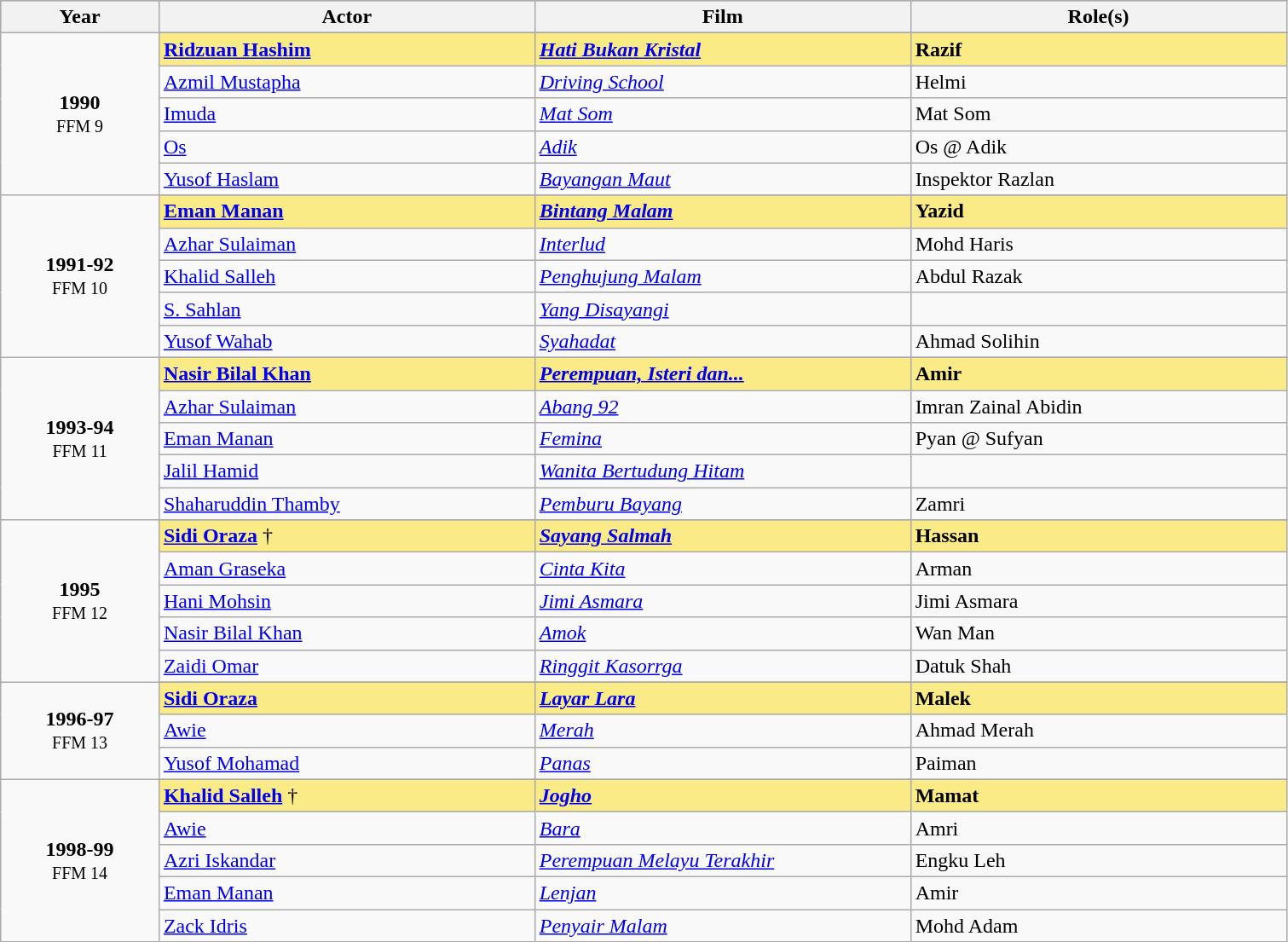<table class="wikitable">
<tr style="background:#bebebe;">
<th style="width:8%;">Year</th>
<th style="width:19%;">Actor</th>
<th style="width:19%;">Film</th>
<th style="width:19%;">Role(s)</th>
</tr>
<tr>
<td rowspan=6 style="text-align:center"><strong>1990</strong><br><small>FFM 9</small></td>
</tr>
<tr style="background:#FAEB86">
<td><strong><a href='#'>Ridzuan Hashim</a></strong></td>
<td><strong><em><a href='#'>Hati Bukan Kristal</a></em></strong></td>
<td><strong>Razif </strong></td>
</tr>
<tr>
<td><a href='#'>Azmil Mustapha</a></td>
<td><em><a href='#'>Driving School</a></em></td>
<td>Helmi</td>
</tr>
<tr>
<td><a href='#'>Imuda</a></td>
<td><em><a href='#'>Mat Som</a></em></td>
<td>Mat Som</td>
</tr>
<tr>
<td><a href='#'>Os</a></td>
<td><em><a href='#'>Adik</a></em></td>
<td>Os @ Adik</td>
</tr>
<tr>
<td><a href='#'>Yusof Haslam</a></td>
<td><em><a href='#'>Bayangan Maut</a></em></td>
<td>Inspektor Razlan</td>
</tr>
<tr>
<td rowspan=6 style="text-align:center"><strong>1991-92</strong><br><small>FFM 10</small></td>
</tr>
<tr style="background:#FAEB86">
<td><strong><a href='#'>Eman Manan</a></strong></td>
<td><strong><em><a href='#'>Bintang Malam</a></em></strong></td>
<td><strong>Yazid </strong></td>
</tr>
<tr>
<td><a href='#'>Azhar Sulaiman</a></td>
<td><em><a href='#'>Interlud</a></em></td>
<td>Mohd Haris</td>
</tr>
<tr>
<td><a href='#'>Khalid Salleh</a></td>
<td><em><a href='#'>Penghujung Malam</a></em></td>
<td>Abdul Razak</td>
</tr>
<tr>
<td><a href='#'>S. Sahlan</a></td>
<td><em><a href='#'>Yang Disayangi</a></em></td>
<td></td>
</tr>
<tr>
<td><a href='#'>Yusof Wahab</a></td>
<td><em><a href='#'>Syahadat</a></em></td>
<td>Ahmad Solihin</td>
</tr>
<tr>
<td rowspan=6 style="text-align:center"><strong>1993-94</strong><br><small>FFM 11</small></td>
</tr>
<tr style="background:#FAEB86">
<td><strong><a href='#'>Nasir Bilal Khan</a></strong></td>
<td><strong><em><a href='#'>Perempuan, Isteri dan...</a></em></strong></td>
<td><strong>Amir </strong></td>
</tr>
<tr>
<td><a href='#'>Azhar Sulaiman</a></td>
<td><em><a href='#'>Abang 92</a></em></td>
<td>Imran Zainal Abidin</td>
</tr>
<tr>
<td><a href='#'>Eman Manan</a></td>
<td><em><a href='#'>Femina</a></em></td>
<td>Pyan @ Sufyan</td>
</tr>
<tr>
<td><a href='#'>Jalil Hamid</a></td>
<td><em><a href='#'>Wanita Bertudung Hitam</a></em></td>
<td></td>
</tr>
<tr>
<td><a href='#'>Shaharuddin Thamby</a></td>
<td><em><a href='#'>Pemburu Bayang</a></em></td>
<td>Zamri</td>
</tr>
<tr>
<td rowspan=6 style="text-align:center"><strong>1995</strong><br><small>FFM 12</small></td>
</tr>
<tr style="background:#FAEB86">
<td><strong><a href='#'>Sidi Oraza</a></strong> †</td>
<td><strong><em><a href='#'>Sayang Salmah</a></em></strong></td>
<td><strong>Hassan </strong></td>
</tr>
<tr>
<td><a href='#'>Aman Graseka</a></td>
<td><em><a href='#'>Cinta Kita</a></em></td>
<td>Arman</td>
</tr>
<tr>
<td><a href='#'>Hani Mohsin</a></td>
<td><em><a href='#'>Jimi Asmara</a></em></td>
<td>Jimi Asmara</td>
</tr>
<tr>
<td><a href='#'>Nasir Bilal Khan</a></td>
<td><em><a href='#'>Amok</a></em></td>
<td>Wan Man</td>
</tr>
<tr>
<td><a href='#'>Zaidi Omar</a></td>
<td><em><a href='#'>Ringgit Kasorrga</a></em></td>
<td>Datuk Shah</td>
</tr>
<tr>
<td rowspan=4 style="text-align:center"><strong>1996-97</strong><br><small>FFM 13</small></td>
</tr>
<tr style="background:#FAEB86">
<td><strong><a href='#'>Sidi Oraza</a></strong></td>
<td><strong><em><a href='#'>Layar Lara</a></em></strong></td>
<td><strong>Malek</strong></td>
</tr>
<tr>
<td><a href='#'>Awie</a></td>
<td><em><a href='#'>Merah</a></em></td>
<td>Ahmad Merah</td>
</tr>
<tr>
<td><a href='#'>Yusof Mohamad</a></td>
<td><em><a href='#'>Panas</a></em></td>
<td>Paiman</td>
</tr>
<tr>
<td rowspan=6 style="text-align:center"><strong>1998-99</strong><br><small>FFM 14</small></td>
</tr>
<tr style="background:#FAEB86">
<td><strong><a href='#'>Khalid Salleh</a></strong> †</td>
<td><strong><em><a href='#'>Jogho</a></em></strong></td>
<td><strong>Mamat </strong></td>
</tr>
<tr>
<td><a href='#'>Awie</a></td>
<td><em><a href='#'>Bara</a></em></td>
<td>Amri</td>
</tr>
<tr>
<td><a href='#'>Azri Iskandar</a></td>
<td><em><a href='#'>Perempuan Melayu Terakhir</a></em></td>
<td>Engku Leh</td>
</tr>
<tr>
<td><a href='#'>Eman Manan</a></td>
<td><em><a href='#'>Lenjan</a></em></td>
<td>Amir</td>
</tr>
<tr>
<td><a href='#'>Zack Idris</a></td>
<td><em><a href='#'>Penyair Malam</a></em></td>
<td>Mohd Adam</td>
</tr>
</table>
